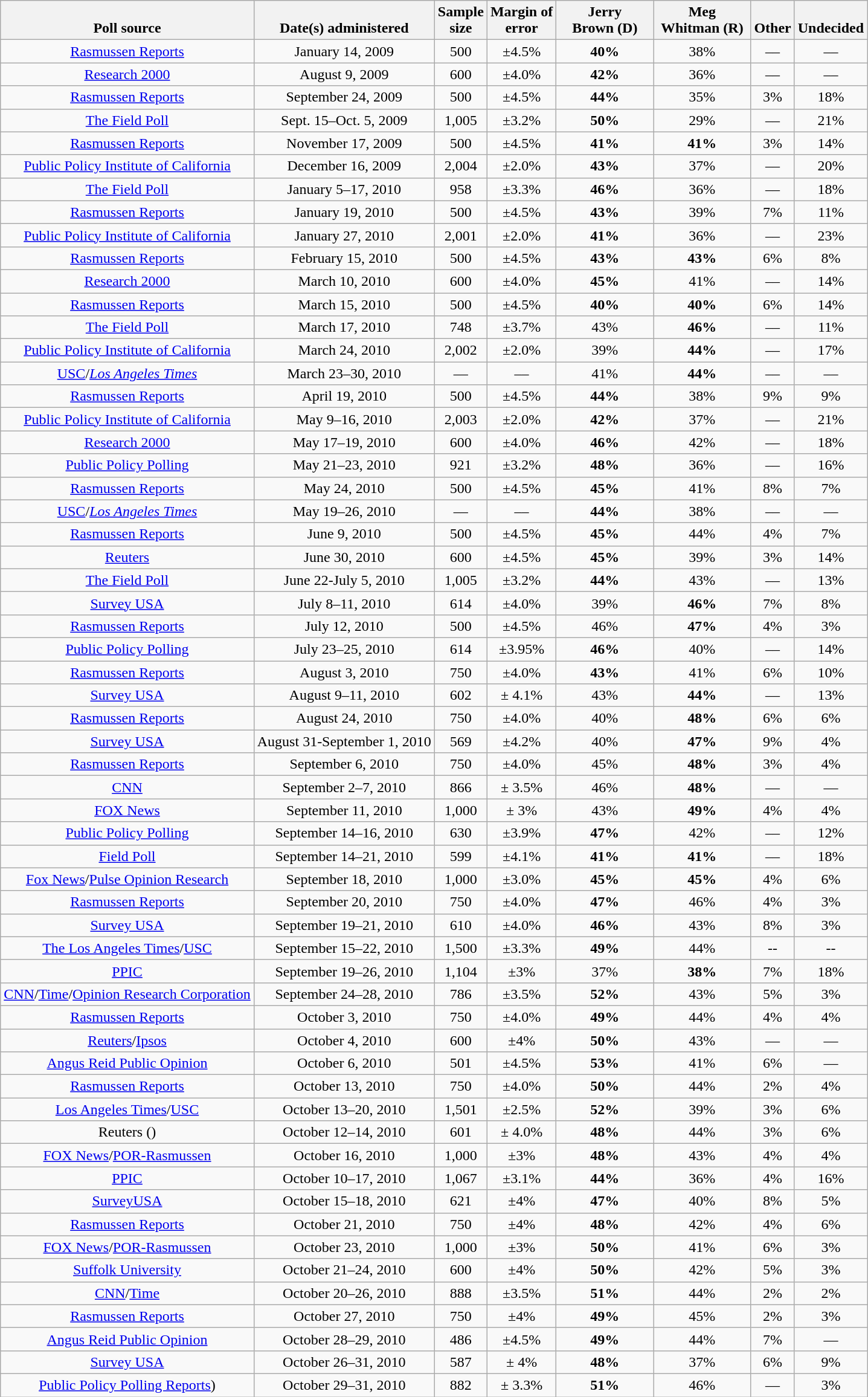<table class="wikitable" style="text-align:center">
<tr valign=bottom>
<th>Poll source</th>
<th>Date(s) administered</th>
<th>Sample<br>size</th>
<th>Margin of<br>error</th>
<th style="width:100px;">Jerry<br>Brown (D)</th>
<th style="width:100px;">Meg<br>Whitman (R)</th>
<th>Other</th>
<th>Undecided</th>
</tr>
<tr>
<td><a href='#'>Rasmussen Reports</a></td>
<td>January 14, 2009</td>
<td>500</td>
<td>±4.5%</td>
<td><strong>40%</strong></td>
<td>38%</td>
<td>––</td>
<td>––</td>
</tr>
<tr>
<td><a href='#'>Research 2000</a></td>
<td>August 9, 2009</td>
<td>600</td>
<td>±4.0%</td>
<td><strong>42%</strong></td>
<td>36%</td>
<td>––</td>
<td>––</td>
</tr>
<tr>
<td><a href='#'>Rasmussen Reports</a></td>
<td>September 24, 2009</td>
<td>500</td>
<td>±4.5%</td>
<td><strong>44%</strong></td>
<td>35%</td>
<td>3%</td>
<td>18%</td>
</tr>
<tr>
<td><a href='#'>The Field Poll</a></td>
<td>Sept. 15–Oct. 5, 2009</td>
<td>1,005</td>
<td>±3.2%</td>
<td><strong>50%</strong></td>
<td>29%</td>
<td>––</td>
<td>21%</td>
</tr>
<tr>
<td><a href='#'>Rasmussen Reports</a></td>
<td>November 17, 2009</td>
<td>500</td>
<td>±4.5%</td>
<td><strong>41%</strong></td>
<td><strong>41%</strong></td>
<td>3%</td>
<td>14%</td>
</tr>
<tr>
<td><a href='#'>Public Policy Institute of California</a></td>
<td>December 16, 2009</td>
<td>2,004</td>
<td>±2.0%</td>
<td><strong>43%</strong></td>
<td>37%</td>
<td>––</td>
<td>20%</td>
</tr>
<tr>
<td><a href='#'>The Field Poll</a></td>
<td>January 5–17, 2010</td>
<td>958</td>
<td>±3.3%</td>
<td><strong>46%</strong></td>
<td>36%</td>
<td>––</td>
<td>18%</td>
</tr>
<tr>
<td><a href='#'>Rasmussen Reports</a></td>
<td>January 19, 2010</td>
<td>500</td>
<td>±4.5%</td>
<td><strong>43%</strong></td>
<td>39%</td>
<td>7%</td>
<td>11%</td>
</tr>
<tr>
<td><a href='#'>Public Policy Institute of California</a></td>
<td>January 27, 2010</td>
<td>2,001</td>
<td>±2.0%</td>
<td><strong>41%</strong></td>
<td>36%</td>
<td>––</td>
<td>23%</td>
</tr>
<tr>
<td><a href='#'>Rasmussen Reports</a></td>
<td>February 15, 2010</td>
<td>500</td>
<td>±4.5%</td>
<td><strong>43%</strong></td>
<td><strong>43%</strong></td>
<td>6%</td>
<td>8%</td>
</tr>
<tr>
<td><a href='#'>Research 2000</a></td>
<td>March 10, 2010</td>
<td>600</td>
<td>±4.0%</td>
<td><strong>45%</strong></td>
<td>41%</td>
<td>––</td>
<td>14%</td>
</tr>
<tr>
<td><a href='#'>Rasmussen Reports</a></td>
<td>March 15, 2010</td>
<td>500</td>
<td>±4.5%</td>
<td><strong>40%</strong></td>
<td><strong>40%</strong></td>
<td>6%</td>
<td>14%</td>
</tr>
<tr>
<td><a href='#'>The Field Poll</a></td>
<td>March 17, 2010</td>
<td>748</td>
<td>±3.7%</td>
<td>43%</td>
<td><strong>46%</strong></td>
<td>––</td>
<td>11%</td>
</tr>
<tr>
<td><a href='#'>Public Policy Institute of California</a></td>
<td>March 24, 2010</td>
<td>2,002</td>
<td>±2.0%</td>
<td>39%</td>
<td><strong>44%</strong></td>
<td>––</td>
<td>17%</td>
</tr>
<tr>
<td><a href='#'>USC</a>/<em><a href='#'>Los Angeles Times</a></em></td>
<td>March 23–30, 2010</td>
<td>––</td>
<td>––</td>
<td>41%</td>
<td><strong>44%</strong></td>
<td>––</td>
<td>––</td>
</tr>
<tr>
<td><a href='#'>Rasmussen Reports</a></td>
<td>April 19, 2010</td>
<td>500</td>
<td>±4.5%</td>
<td><strong>44%</strong></td>
<td>38%</td>
<td>9%</td>
<td>9%</td>
</tr>
<tr>
<td><a href='#'>Public Policy Institute of California</a></td>
<td>May 9–16, 2010</td>
<td>2,003</td>
<td>±2.0%</td>
<td><strong>42%</strong></td>
<td>37%</td>
<td>––</td>
<td>21%</td>
</tr>
<tr>
<td><a href='#'>Research 2000</a></td>
<td>May 17–19, 2010</td>
<td>600</td>
<td>±4.0%</td>
<td><strong>46%</strong></td>
<td>42%</td>
<td>––</td>
<td>18%</td>
</tr>
<tr>
<td><a href='#'>Public Policy Polling</a></td>
<td>May 21–23, 2010</td>
<td>921</td>
<td>±3.2%</td>
<td><strong>48%</strong></td>
<td>36%</td>
<td>––</td>
<td>16%</td>
</tr>
<tr>
<td><a href='#'>Rasmussen Reports</a></td>
<td>May 24, 2010</td>
<td>500</td>
<td>±4.5%</td>
<td><strong>45%</strong></td>
<td>41%</td>
<td>8%</td>
<td>7%</td>
</tr>
<tr>
<td><a href='#'>USC</a>/<em><a href='#'>Los Angeles Times</a></em></td>
<td>May 19–26, 2010</td>
<td>––</td>
<td>––</td>
<td><strong>44%</strong></td>
<td>38%</td>
<td>––</td>
<td>––</td>
</tr>
<tr>
<td><a href='#'>Rasmussen Reports</a></td>
<td>June 9, 2010</td>
<td>500</td>
<td>±4.5%</td>
<td><strong>45%</strong></td>
<td>44%</td>
<td>4%</td>
<td>7%</td>
</tr>
<tr>
<td><a href='#'>Reuters</a></td>
<td>June 30, 2010</td>
<td>600</td>
<td>±4.5%</td>
<td><strong>45%</strong></td>
<td>39%</td>
<td>3%</td>
<td>14%</td>
</tr>
<tr>
<td><a href='#'>The Field Poll</a></td>
<td>June 22-July 5, 2010</td>
<td>1,005</td>
<td>±3.2%</td>
<td><strong>44%</strong></td>
<td>43%</td>
<td>––</td>
<td>13%</td>
</tr>
<tr>
<td><a href='#'>Survey USA</a></td>
<td>July 8–11, 2010</td>
<td>614</td>
<td>±4.0%</td>
<td>39%</td>
<td><strong>46%</strong></td>
<td>7%</td>
<td>8%</td>
</tr>
<tr>
<td><a href='#'>Rasmussen Reports</a></td>
<td>July 12, 2010</td>
<td>500</td>
<td>±4.5%</td>
<td>46%</td>
<td><strong>47%</strong></td>
<td>4%</td>
<td>3%</td>
</tr>
<tr>
<td><a href='#'>Public Policy Polling</a></td>
<td>July 23–25, 2010</td>
<td>614</td>
<td>±3.95%</td>
<td><strong>46%</strong></td>
<td>40%</td>
<td>––</td>
<td>14%</td>
</tr>
<tr>
<td><a href='#'>Rasmussen Reports</a></td>
<td>August 3, 2010</td>
<td>750</td>
<td>±4.0%</td>
<td><strong>43%</strong></td>
<td>41%</td>
<td>6%</td>
<td>10%</td>
</tr>
<tr>
<td><a href='#'>Survey USA</a></td>
<td>August 9–11, 2010</td>
<td>602</td>
<td>± 4.1%</td>
<td align=center>43%</td>
<td><strong>44%</strong></td>
<td>—</td>
<td>13%</td>
</tr>
<tr>
<td><a href='#'>Rasmussen Reports</a></td>
<td>August 24, 2010</td>
<td>750</td>
<td>±4.0%</td>
<td>40%</td>
<td><strong>48%</strong></td>
<td>6%</td>
<td>6%</td>
</tr>
<tr>
<td><a href='#'>Survey USA</a></td>
<td>August 31-September 1, 2010</td>
<td>569</td>
<td>±4.2%</td>
<td>40%</td>
<td><strong>47%</strong></td>
<td>9%</td>
<td>4%</td>
</tr>
<tr>
<td><a href='#'>Rasmussen Reports</a></td>
<td>September 6, 2010</td>
<td>750</td>
<td>±4.0%</td>
<td>45%</td>
<td><strong>48%</strong></td>
<td>3%</td>
<td>4%</td>
</tr>
<tr>
<td><a href='#'>CNN</a></td>
<td>September 2–7, 2010</td>
<td>866</td>
<td>± 3.5%</td>
<td>46%</td>
<td><strong>48%</strong></td>
<td>—</td>
<td>—</td>
</tr>
<tr>
<td><a href='#'>FOX News</a></td>
<td>September 11, 2010</td>
<td>1,000</td>
<td>± 3%</td>
<td>43%</td>
<td><strong>49%</strong></td>
<td>4%</td>
<td>4%</td>
</tr>
<tr>
<td><a href='#'>Public Policy Polling</a></td>
<td>September 14–16, 2010</td>
<td>630</td>
<td>±3.9%</td>
<td><strong>47%</strong></td>
<td>42%</td>
<td>––</td>
<td>12%</td>
</tr>
<tr>
<td><a href='#'>Field Poll</a></td>
<td>September 14–21, 2010</td>
<td>599</td>
<td>±4.1%</td>
<td align=center><strong>41%</strong></td>
<td align=center><strong>41%</strong></td>
<td>––</td>
<td>18%</td>
</tr>
<tr>
<td><a href='#'>Fox News</a>/<a href='#'>Pulse Opinion Research</a></td>
<td>September 18, 2010</td>
<td>1,000</td>
<td>±3.0%</td>
<td align=center><strong>45%</strong></td>
<td align=center><strong>45%</strong></td>
<td>4%</td>
<td>6%</td>
</tr>
<tr>
<td><a href='#'>Rasmussen Reports</a></td>
<td>September 20, 2010</td>
<td>750</td>
<td>±4.0%</td>
<td><strong>47%</strong></td>
<td>46%</td>
<td>4%</td>
<td>3%</td>
</tr>
<tr>
<td><a href='#'>Survey USA</a></td>
<td>September 19–21, 2010</td>
<td>610</td>
<td>±4.0%</td>
<td><strong>46%</strong></td>
<td>43%</td>
<td>8%</td>
<td>3%</td>
</tr>
<tr>
<td><a href='#'>The Los Angeles Times</a>/<a href='#'>USC</a></td>
<td>September 15–22, 2010</td>
<td>1,500</td>
<td>±3.3%</td>
<td><strong>49%</strong></td>
<td>44%</td>
<td>--</td>
<td>--</td>
</tr>
<tr>
<td><a href='#'>PPIC</a></td>
<td>September 19–26, 2010</td>
<td>1,104</td>
<td>±3%</td>
<td>37%</td>
<td><strong>38%</strong></td>
<td>7%</td>
<td>18%</td>
</tr>
<tr>
<td><a href='#'>CNN</a>/<a href='#'>Time</a>/<a href='#'>Opinion Research Corporation</a></td>
<td>September 24–28, 2010</td>
<td>786</td>
<td>±3.5%</td>
<td><strong>52%</strong></td>
<td>43%</td>
<td>5%</td>
<td>3%</td>
</tr>
<tr>
<td><a href='#'>Rasmussen Reports</a></td>
<td>October 3, 2010</td>
<td>750</td>
<td>±4.0%</td>
<td><strong>49%</strong></td>
<td>44%</td>
<td>4%</td>
<td>4%</td>
</tr>
<tr>
<td><a href='#'>Reuters</a>/<a href='#'>Ipsos</a></td>
<td>October 4, 2010</td>
<td>600</td>
<td>±4%</td>
<td><strong>50%</strong></td>
<td>43%</td>
<td>—</td>
<td>—</td>
</tr>
<tr>
<td><a href='#'>Angus Reid Public Opinion</a></td>
<td>October 6, 2010</td>
<td>501</td>
<td>±4.5%</td>
<td><strong>53%</strong></td>
<td>41%</td>
<td>6%</td>
<td>—</td>
</tr>
<tr>
<td><a href='#'>Rasmussen Reports</a></td>
<td>October 13, 2010</td>
<td>750</td>
<td>±4.0%</td>
<td><strong>50%</strong></td>
<td>44%</td>
<td>2%</td>
<td>4%</td>
</tr>
<tr>
<td><a href='#'>Los Angeles Times</a>/<a href='#'>USC</a></td>
<td>October 13–20, 2010</td>
<td>1,501</td>
<td>±2.5%</td>
<td><strong>52%</strong></td>
<td>39%</td>
<td>3%</td>
<td>6%</td>
</tr>
<tr>
<td>Reuters ()</td>
<td>October 12–14, 2010</td>
<td>601</td>
<td>± 4.0%</td>
<td><strong>48%</strong></td>
<td align=center>44%</td>
<td>3%</td>
<td>6%</td>
</tr>
<tr>
<td><a href='#'>FOX News</a>/<a href='#'>POR-Rasmussen</a></td>
<td>October 16, 2010</td>
<td>1,000</td>
<td>±3%</td>
<td><strong>48%</strong></td>
<td>43%</td>
<td>4%</td>
<td>4%</td>
</tr>
<tr>
<td><a href='#'>PPIC</a></td>
<td>October 10–17, 2010</td>
<td>1,067</td>
<td>±3.1%</td>
<td><strong>44%</strong></td>
<td>36%</td>
<td>4%</td>
<td>16%</td>
</tr>
<tr>
<td><a href='#'>SurveyUSA</a></td>
<td>October 15–18, 2010</td>
<td>621</td>
<td>±4%</td>
<td><strong>47%</strong></td>
<td>40%</td>
<td>8%</td>
<td>5%</td>
</tr>
<tr>
<td><a href='#'>Rasmussen Reports</a></td>
<td>October 21, 2010</td>
<td>750</td>
<td>±4%</td>
<td><strong>48%</strong></td>
<td>42%</td>
<td>4%</td>
<td>6%</td>
</tr>
<tr>
<td><a href='#'>FOX News</a>/<a href='#'>POR-Rasmussen</a></td>
<td>October 23, 2010</td>
<td>1,000</td>
<td>±3%</td>
<td><strong>50%</strong></td>
<td>41%</td>
<td>6%</td>
<td>3%</td>
</tr>
<tr>
<td><a href='#'>Suffolk University</a></td>
<td>October 21–24, 2010</td>
<td>600</td>
<td>±4%</td>
<td><strong>50%</strong></td>
<td>42%</td>
<td>5%</td>
<td>3%</td>
</tr>
<tr>
<td><a href='#'>CNN</a>/<a href='#'>Time</a></td>
<td>October 20–26, 2010</td>
<td>888</td>
<td>±3.5%</td>
<td><strong>51%</strong></td>
<td>44%</td>
<td>2%</td>
<td>2%</td>
</tr>
<tr>
<td><a href='#'>Rasmussen Reports</a></td>
<td>October 27, 2010</td>
<td>750</td>
<td>±4%</td>
<td><strong>49%</strong></td>
<td>45%</td>
<td>2%</td>
<td>3%</td>
</tr>
<tr>
<td><a href='#'>Angus Reid Public Opinion</a></td>
<td>October 28–29, 2010</td>
<td>486</td>
<td>±4.5%</td>
<td><strong>49%</strong></td>
<td>44%</td>
<td>7%</td>
<td>—</td>
</tr>
<tr>
<td><a href='#'>Survey USA</a></td>
<td>October 26–31, 2010</td>
<td>587</td>
<td>± 4%</td>
<td><strong>48%</strong></td>
<td align=center>37%</td>
<td>6%</td>
<td>9%</td>
</tr>
<tr>
<td><a href='#'>Public Policy Polling Reports</a>)</td>
<td>October 29–31, 2010</td>
<td>882</td>
<td>± 3.3%</td>
<td><strong>51%</strong></td>
<td align=center>46%</td>
<td>—</td>
<td>3%</td>
</tr>
</table>
